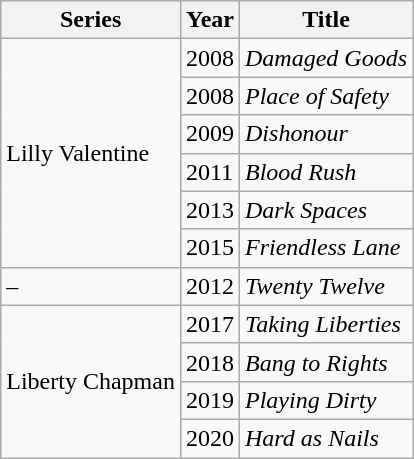<table class="wikitable sortable">
<tr>
<th>Series</th>
<th>Year</th>
<th>Title</th>
</tr>
<tr>
<td rowspan=6>Lilly Valentine</td>
<td>2008</td>
<td><em>Damaged Goods</em></td>
</tr>
<tr>
<td>2008</td>
<td><em>Place of Safety</em></td>
</tr>
<tr>
<td>2009</td>
<td><em>Dishonour</em></td>
</tr>
<tr>
<td>2011</td>
<td><em>Blood Rush</em></td>
</tr>
<tr>
<td>2013</td>
<td><em>Dark Spaces</em></td>
</tr>
<tr>
<td>2015</td>
<td><em>Friendless Lane</em></td>
</tr>
<tr>
<td>–</td>
<td>2012</td>
<td><em>Twenty Twelve</em></td>
</tr>
<tr>
<td rowspan="4">Liberty Chapman</td>
<td>2017</td>
<td><em>Taking Liberties</em></td>
</tr>
<tr>
<td>2018</td>
<td><em>Bang to Rights</em></td>
</tr>
<tr>
<td>2019</td>
<td><em>Playing Dirty</em></td>
</tr>
<tr>
<td>2020</td>
<td><em>Hard as Nails</em></td>
</tr>
</table>
